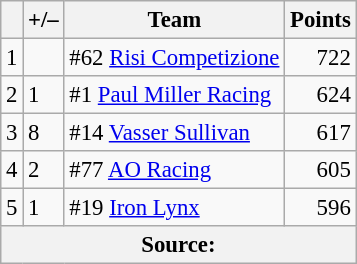<table class="wikitable" style="font-size: 95%;">
<tr>
<th scope="col"></th>
<th scope="col">+/–</th>
<th scope="col">Team</th>
<th scope="col">Points</th>
</tr>
<tr>
<td align=center>1</td>
<td align="left"></td>
<td>#62 <a href='#'>Risi Competizione</a></td>
<td align=right>722</td>
</tr>
<tr>
<td align=center>2</td>
<td align="left"> 1</td>
<td>#1 <a href='#'>Paul Miller Racing</a></td>
<td align=right>624</td>
</tr>
<tr>
<td align=center>3</td>
<td align="left"> 8</td>
<td>#14 <a href='#'>Vasser Sullivan</a></td>
<td align=right>617</td>
</tr>
<tr>
<td align=center>4</td>
<td align="left"> 2</td>
<td>#77 <a href='#'>AO Racing</a></td>
<td align=right>605</td>
</tr>
<tr>
<td align=center>5</td>
<td align="left"> 1</td>
<td>#19 <a href='#'>Iron Lynx</a></td>
<td align=right>596</td>
</tr>
<tr>
<th colspan=5>Source:</th>
</tr>
</table>
